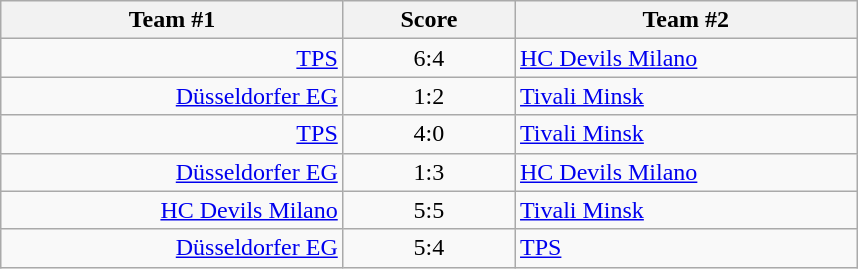<table class="wikitable" style="text-align: center;">
<tr>
<th width=22%>Team #1</th>
<th width=11%>Score</th>
<th width=22%>Team #2</th>
</tr>
<tr>
<td style="text-align: right;"><a href='#'>TPS</a> </td>
<td>6:4</td>
<td style="text-align: left;"> <a href='#'>HC Devils Milano</a></td>
</tr>
<tr>
<td style="text-align: right;"><a href='#'>Düsseldorfer EG</a> </td>
<td>1:2</td>
<td style="text-align: left;"> <a href='#'>Tivali Minsk</a></td>
</tr>
<tr>
<td style="text-align: right;"><a href='#'>TPS</a> </td>
<td>4:0</td>
<td style="text-align: left;"> <a href='#'>Tivali Minsk</a></td>
</tr>
<tr>
<td style="text-align: right;"><a href='#'>Düsseldorfer EG</a> </td>
<td>1:3</td>
<td style="text-align: left;"> <a href='#'>HC Devils Milano</a></td>
</tr>
<tr>
<td style="text-align: right;"><a href='#'>HC Devils Milano</a> </td>
<td>5:5</td>
<td style="text-align: left;"> <a href='#'>Tivali Minsk</a></td>
</tr>
<tr>
<td style="text-align: right;"><a href='#'>Düsseldorfer EG</a> </td>
<td>5:4</td>
<td style="text-align: left;"> <a href='#'>TPS</a></td>
</tr>
</table>
